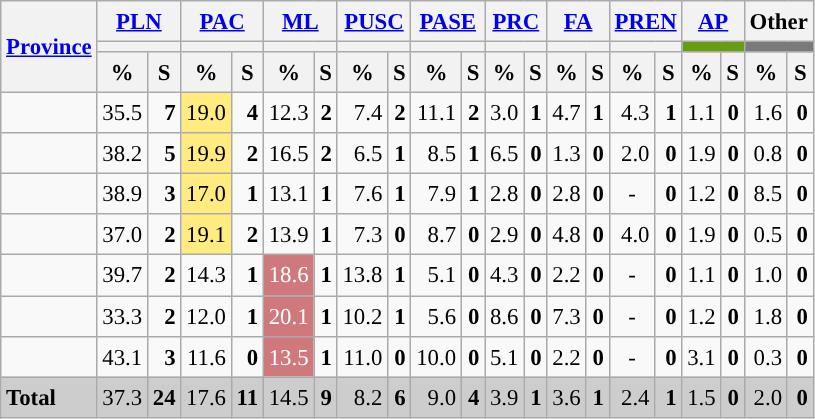<table class="wikitable sortable" style="text-align:right; font-size:95%; line-height:20px;">
<tr>
<th rowspan="3"><a href='#'>Province</a></th>
<th colspan="2" width="30px"><a href='#'>PLN</a></th>
<th colspan="2" width="30px"><a href='#'>PAC</a></th>
<th colspan="2" width="30px"><a href='#'>ML</a></th>
<th colspan="2" width="30px"><a href='#'>PUSC</a></th>
<th colspan="2" width="30px"><a href='#'>PASE</a></th>
<th colspan="2" width="30px"><a href='#'>PRC</a></th>
<th colspan="2" width="30px"><a href='#'>FA</a></th>
<th colspan="2" width="30px"><a href='#'>PREN</a></th>
<th colspan="2" width="30px"><a href='#'>AP</a></th>
<th colspan="2" width="30px">Other</th>
</tr>
<tr>
<th colspan="2" style="background:"></th>
<th colspan="2" style="background:"></th>
<th colspan="2" style="background:"></th>
<th colspan="2" style="background:"></th>
<th colspan="2" style="background:"></th>
<th colspan="2" style="background:"></th>
<th colspan="2" style="background:"></th>
<th colspan="2" style="background:"></th>
<th colspan="2" style="background:#699C13"></th>
<th colspan="2" style="background:#7a7a7a"></th>
</tr>
<tr>
<th data-sort-type="number">%</th>
<th data-sort-type="number">S</th>
<th data-sort-type="number">%</th>
<th data-sort-type="number">S</th>
<th data-sort-type="number">%</th>
<th data-sort-type="number">S</th>
<th data-sort-type="number">%</th>
<th data-sort-type="number">S</th>
<th data-sort-type="number">%</th>
<th data-sort-type="number">S</th>
<th data-sort-type="number">%</th>
<th data-sort-type="number">S</th>
<th data-sort-type="number">%</th>
<th data-sort-type="number">S</th>
<th data-sort-type="number">%</th>
<th data-sort-type="number">S</th>
<th data-sort-type="number">%</th>
<th data-sort-type="number">S</th>
<th data-sort-type="number">%</th>
<th data-sort-type="number">S</th>
</tr>
<tr>
<td align="left"></td>
<td style="background:">35.5</td>
<td><strong>7</strong></td>
<td style="background:#FFEB7F; color:black;">19.0</td>
<td><strong>4</strong></td>
<td>12.3</td>
<td><strong>2</strong></td>
<td>7.4</td>
<td><strong>2</strong></td>
<td>11.1</td>
<td><strong>2</strong></td>
<td>3.0</td>
<td><strong>1</strong></td>
<td>4.7</td>
<td><strong>1</strong></td>
<td>4.3</td>
<td><strong>1</strong></td>
<td>1.1</td>
<td><strong>0</strong></td>
<td>1.6</td>
<td><strong>0</strong></td>
</tr>
<tr>
<td align="left"></td>
<td style="background:">38.2</td>
<td><strong>5</strong></td>
<td style="background:#FFEB7F; color:black;">19.9</td>
<td><strong>2</strong></td>
<td>16.5</td>
<td><strong>2</strong></td>
<td>6.5</td>
<td><strong>1</strong></td>
<td>8.5</td>
<td><strong>1</strong></td>
<td>6.5</td>
<td><strong>0</strong></td>
<td>1.3</td>
<td><strong>0</strong></td>
<td>2.0</td>
<td><strong>0</strong></td>
<td>1.9</td>
<td><strong>0</strong></td>
<td>0.8</td>
<td><strong>0</strong></td>
</tr>
<tr>
<td align="left"></td>
<td style="background:">38.9</td>
<td><strong>3</strong></td>
<td style="background:#FFEB7F; color:black;">17.0</td>
<td><strong>1</strong></td>
<td>13.1</td>
<td><strong>1</strong></td>
<td>7.6</td>
<td><strong>1</strong></td>
<td>7.9</td>
<td><strong>1</strong></td>
<td>2.8</td>
<td><strong>0</strong></td>
<td>2.8</td>
<td><strong>0</strong></td>
<td align="center">-</td>
<td><strong>0</strong></td>
<td>1.2</td>
<td><strong>0</strong></td>
<td>8.5</td>
<td><strong>0</strong></td>
</tr>
<tr>
<td align="left"></td>
<td style="background:">37.0</td>
<td><strong>2</strong></td>
<td style="background:#FFEB7F; color:black;">19.1</td>
<td><strong>2</strong></td>
<td>13.9</td>
<td><strong>1</strong></td>
<td>7.3</td>
<td><strong>0</strong></td>
<td>8.7</td>
<td><strong>0</strong></td>
<td>2.9</td>
<td><strong>0</strong></td>
<td>4.8</td>
<td><strong>0</strong></td>
<td>4.0</td>
<td><strong>0</strong></td>
<td>1.9</td>
<td><strong>0</strong></td>
<td>0.5</td>
<td><strong>0</strong></td>
</tr>
<tr>
<td align="left"></td>
<td style="background:">39.7</td>
<td><strong>2</strong></td>
<td>14.3</td>
<td><strong>1</strong></td>
<td style="background:#D0797D; color:white;">18.6</td>
<td><strong>1</strong></td>
<td>13.8</td>
<td><strong>1</strong></td>
<td>5.1</td>
<td><strong>0</strong></td>
<td>4.3</td>
<td><strong>0</strong></td>
<td>2.2</td>
<td><strong>0</strong></td>
<td align="center">-</td>
<td><strong>0</strong></td>
<td>1.1</td>
<td><strong>0</strong></td>
<td>1.0</td>
<td><strong>0</strong></td>
</tr>
<tr>
<td align="left"></td>
<td style="background:">33.3</td>
<td><strong>2</strong></td>
<td>12.0</td>
<td><strong>1</strong></td>
<td style="background:#D0797D; color:white;">20.1</td>
<td><strong>1</strong></td>
<td>10.2</td>
<td><strong>1</strong></td>
<td>5.6</td>
<td><strong>0</strong></td>
<td>8.6</td>
<td><strong>0</strong></td>
<td>7.3</td>
<td><strong>0</strong></td>
<td align="center">-</td>
<td><strong>0</strong></td>
<td>1.2</td>
<td><strong>0</strong></td>
<td>1.8</td>
<td><strong>0</strong></td>
</tr>
<tr>
<td align="left"></td>
<td style="background:">43.1</td>
<td><strong>3</strong></td>
<td>11.6</td>
<td><strong>0</strong></td>
<td style="background:#D0797D; color:white;">13.5</td>
<td><strong>1</strong></td>
<td>11.0</td>
<td><strong>0</strong></td>
<td>10.0</td>
<td><strong>0</strong></td>
<td>5.1</td>
<td><strong>0</strong></td>
<td>2.2</td>
<td><strong>0</strong></td>
<td align="center">-</td>
<td><strong>0</strong></td>
<td>3.1</td>
<td><strong>0</strong></td>
<td>0.3</td>
<td><strong>0</strong></td>
</tr>
<tr style="background:#CDCDCD;">
<td align="left"><strong>Total</strong></td>
<td style="background:">37.3</td>
<td><strong>24</strong></td>
<td>17.6</td>
<td><strong>11</strong></td>
<td>14.5</td>
<td><strong>9</strong></td>
<td>8.2</td>
<td><strong>6</strong></td>
<td>9.0</td>
<td><strong>4</strong></td>
<td>3.9</td>
<td><strong>1</strong></td>
<td>3.6</td>
<td><strong>1</strong></td>
<td>2.4</td>
<td><strong>1</strong></td>
<td>1.5</td>
<td><strong>0</strong></td>
<td>2.0</td>
<td><strong>0</strong></td>
</tr>
</table>
